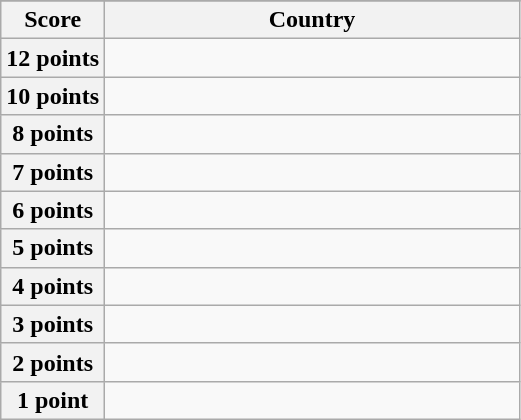<table class="wikitable">
<tr>
</tr>
<tr>
<th scope="col" width="20%">Score</th>
<th scope="col">Country</th>
</tr>
<tr>
<th scope="row">12 points</th>
<td></td>
</tr>
<tr>
<th scope="row">10 points</th>
<td></td>
</tr>
<tr>
<th scope="row">8 points</th>
<td></td>
</tr>
<tr>
<th scope="row">7 points</th>
<td></td>
</tr>
<tr>
<th scope="row">6 points</th>
<td></td>
</tr>
<tr>
<th scope="row">5 points</th>
<td></td>
</tr>
<tr>
<th scope="row">4 points</th>
<td></td>
</tr>
<tr>
<th scope="row">3 points</th>
<td></td>
</tr>
<tr>
<th scope="row">2 points</th>
<td></td>
</tr>
<tr>
<th scope="row">1 point</th>
<td></td>
</tr>
</table>
